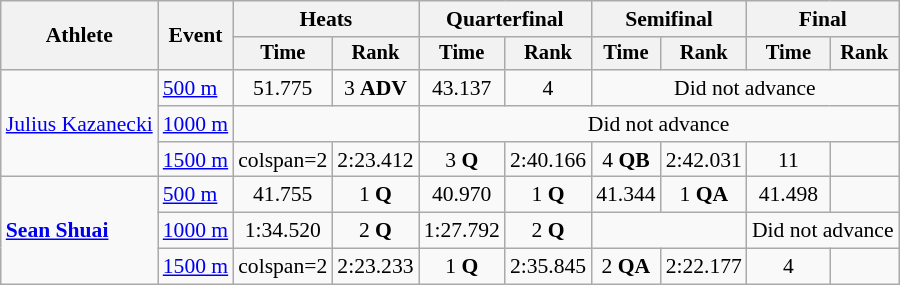<table class="wikitable" style="font-size:90%">
<tr>
<th rowspan=2>Athlete</th>
<th rowspan=2>Event</th>
<th colspan=2>Heats</th>
<th colspan=2>Quarterfinal</th>
<th colspan=2>Semifinal</th>
<th colspan=2>Final</th>
</tr>
<tr style="font-size:95%">
<th>Time</th>
<th>Rank</th>
<th>Time</th>
<th>Rank</th>
<th>Time</th>
<th>Rank</th>
<th>Time</th>
<th>Rank</th>
</tr>
<tr align=center>
<td align=left rowspan=3><a href='#'>Julius Kazanecki</a></td>
<td align=left><a href='#'>500 m</a></td>
<td>51.775</td>
<td>3 <strong>ADV</strong></td>
<td>43.137</td>
<td>4</td>
<td colspan=4>Did not advance</td>
</tr>
<tr align=center>
<td align=left><a href='#'>1000 m</a></td>
<td colspan=2></td>
<td colspan=6>Did not advance</td>
</tr>
<tr align=center>
<td align=left><a href='#'>1500 m</a></td>
<td>colspan=2</td>
<td>2:23.412</td>
<td>3 <strong>Q</strong></td>
<td>2:40.166</td>
<td>4 <strong>QB</strong></td>
<td>2:42.031</td>
<td>11</td>
</tr>
<tr align=center>
<td align=left rowspan=3><strong><a href='#'>Sean Shuai</a></strong></td>
<td align=left><a href='#'>500 m</a></td>
<td>41.755</td>
<td>1 <strong>Q</strong></td>
<td>40.970</td>
<td>1 <strong>Q</strong></td>
<td>41.344</td>
<td>1 <strong>QA</strong></td>
<td>41.498</td>
<td></td>
</tr>
<tr align=center>
<td align=left><a href='#'>1000 m</a></td>
<td>1:34.520</td>
<td>2 <strong>Q</strong></td>
<td>1:27.792</td>
<td>2 <strong>Q</strong></td>
<td colspan=2></td>
<td colspan=2>Did not advance</td>
</tr>
<tr align=center>
<td align=left><a href='#'>1500 m</a></td>
<td>colspan=2</td>
<td>2:23.233</td>
<td>1 <strong>Q</strong></td>
<td>2:35.845</td>
<td>2 <strong>QA</strong></td>
<td>2:22.177</td>
<td>4</td>
</tr>
</table>
